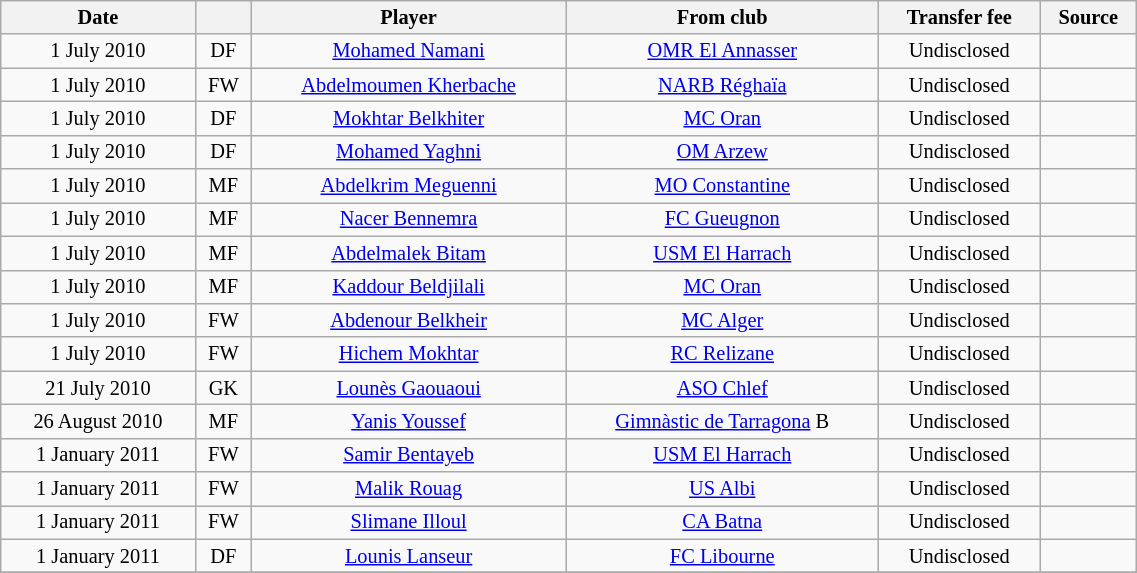<table class="wikitable sortable" style="width:60%; text-align:center; font-size:85%; text-align:centre;">
<tr>
<th><strong>Date</strong></th>
<th><strong></strong></th>
<th><strong>Player</strong></th>
<th><strong>From club</strong></th>
<th><strong>Transfer fee</strong></th>
<th><strong>Source</strong></th>
</tr>
<tr>
<td>1 July 2010</td>
<td>DF</td>
<td> <a href='#'>Mohamed Namani</a></td>
<td><a href='#'>OMR El Annasser</a></td>
<td>Undisclosed</td>
<td></td>
</tr>
<tr>
<td>1 July 2010</td>
<td>FW</td>
<td> <a href='#'>Abdelmoumen Kherbache</a></td>
<td><a href='#'>NARB Réghaïa</a></td>
<td>Undisclosed</td>
<td></td>
</tr>
<tr>
<td>1 July 2010</td>
<td>DF</td>
<td> <a href='#'>Mokhtar Belkhiter</a></td>
<td><a href='#'>MC Oran</a></td>
<td>Undisclosed</td>
<td></td>
</tr>
<tr>
<td>1 July 2010</td>
<td>DF</td>
<td> <a href='#'>Mohamed Yaghni</a></td>
<td><a href='#'>OM Arzew</a></td>
<td>Undisclosed</td>
<td></td>
</tr>
<tr>
<td>1 July 2010</td>
<td>MF</td>
<td> <a href='#'>Abdelkrim Meguenni</a></td>
<td><a href='#'>MO Constantine</a></td>
<td>Undisclosed</td>
<td></td>
</tr>
<tr>
<td>1 July 2010</td>
<td>MF</td>
<td> <a href='#'>Nacer Bennemra</a></td>
<td> <a href='#'>FC Gueugnon</a></td>
<td>Undisclosed</td>
<td></td>
</tr>
<tr>
<td>1 July 2010</td>
<td>MF</td>
<td> <a href='#'>Abdelmalek Bitam</a></td>
<td><a href='#'>USM El Harrach</a></td>
<td>Undisclosed</td>
<td></td>
</tr>
<tr>
<td>1 July 2010</td>
<td>MF</td>
<td> <a href='#'>Kaddour Beldjilali</a></td>
<td><a href='#'>MC Oran</a></td>
<td>Undisclosed</td>
<td></td>
</tr>
<tr>
<td>1 July 2010</td>
<td>FW</td>
<td> <a href='#'>Abdenour Belkheir</a></td>
<td><a href='#'>MC Alger</a></td>
<td>Undisclosed</td>
<td></td>
</tr>
<tr>
<td>1 July 2010</td>
<td>FW</td>
<td> <a href='#'>Hichem Mokhtar</a></td>
<td><a href='#'>RC Relizane</a></td>
<td>Undisclosed</td>
<td></td>
</tr>
<tr>
<td>21 July 2010</td>
<td>GK</td>
<td> <a href='#'>Lounès Gaouaoui</a></td>
<td><a href='#'>ASO Chlef</a></td>
<td>Undisclosed</td>
<td></td>
</tr>
<tr>
<td>26 August 2010</td>
<td>MF</td>
<td> <a href='#'>Yanis Youssef</a></td>
<td> <a href='#'>Gimnàstic de Tarragona</a> B</td>
<td>Undisclosed</td>
<td></td>
</tr>
<tr>
<td>1 January 2011</td>
<td>FW</td>
<td> <a href='#'>Samir Bentayeb</a></td>
<td><a href='#'>USM El Harrach</a></td>
<td>Undisclosed</td>
<td></td>
</tr>
<tr>
<td>1 January 2011</td>
<td>FW</td>
<td> <a href='#'>Malik Rouag</a></td>
<td> <a href='#'>US Albi</a></td>
<td>Undisclosed</td>
<td></td>
</tr>
<tr>
<td>1 January 2011</td>
<td>FW</td>
<td> <a href='#'>Slimane Illoul</a></td>
<td><a href='#'>CA Batna</a></td>
<td>Undisclosed</td>
<td></td>
</tr>
<tr>
<td>1 January 2011</td>
<td>DF</td>
<td> <a href='#'>Lounis Lanseur</a></td>
<td> <a href='#'>FC Libourne</a></td>
<td>Undisclosed</td>
<td></td>
</tr>
<tr>
</tr>
</table>
